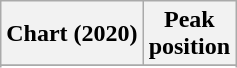<table class="wikitable sortable plainrowheaders" style="text-align:center">
<tr>
<th scope="col">Chart (2020)</th>
<th scope="col">Peak<br>position</th>
</tr>
<tr>
</tr>
<tr>
</tr>
<tr>
</tr>
<tr>
</tr>
<tr>
</tr>
<tr>
</tr>
<tr>
</tr>
<tr>
</tr>
<tr>
</tr>
<tr>
</tr>
<tr>
</tr>
<tr>
</tr>
<tr>
</tr>
</table>
